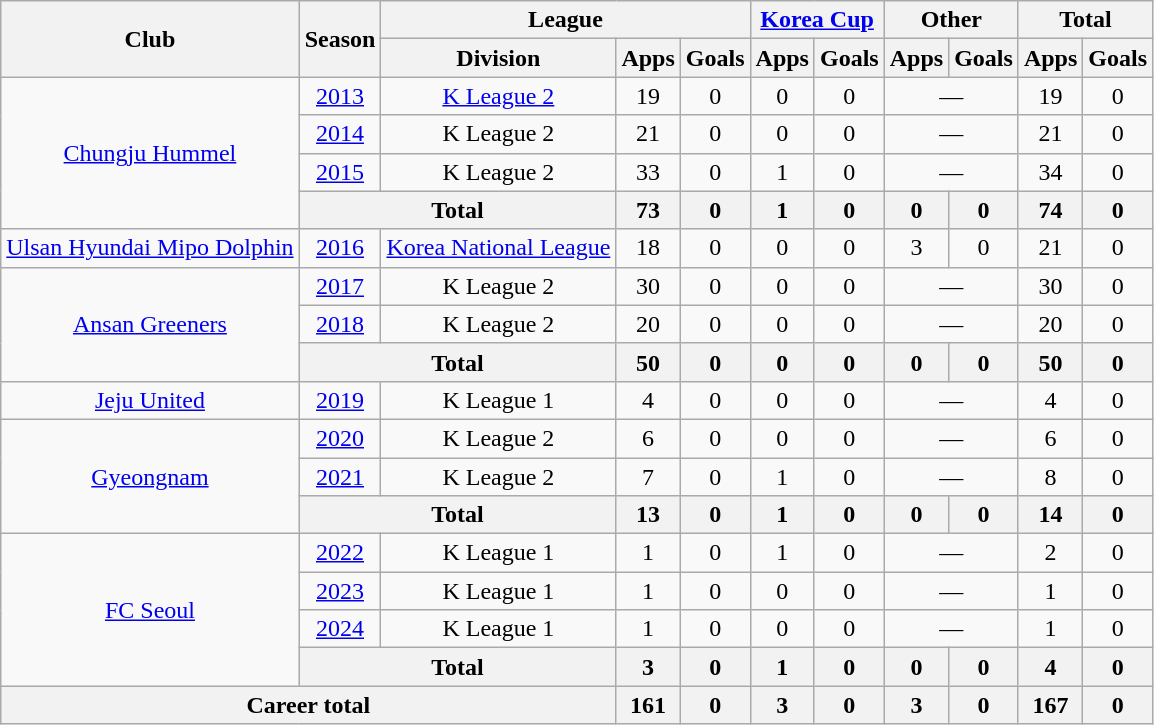<table class="wikitable" style="text-align: center;">
<tr>
<th rowspan="2">Club</th>
<th rowspan="2">Season</th>
<th colspan="3">League</th>
<th colspan="2"><a href='#'>Korea Cup</a></th>
<th colspan="2">Other</th>
<th colspan="2">Total</th>
</tr>
<tr>
<th>Division</th>
<th>Apps</th>
<th>Goals</th>
<th>Apps</th>
<th>Goals</th>
<th>Apps</th>
<th>Goals</th>
<th>Apps</th>
<th>Goals</th>
</tr>
<tr>
<td rowspan="4"><a href='#'>Chungju Hummel</a></td>
<td><a href='#'>2013</a></td>
<td><a href='#'>K League 2</a></td>
<td>19</td>
<td>0</td>
<td>0</td>
<td>0</td>
<td colspan="2">—</td>
<td>19</td>
<td>0</td>
</tr>
<tr>
<td><a href='#'>2014</a></td>
<td>K League 2</td>
<td>21</td>
<td>0</td>
<td>0</td>
<td>0</td>
<td colspan="2">—</td>
<td>21</td>
<td>0</td>
</tr>
<tr>
<td><a href='#'>2015</a></td>
<td>K League 2</td>
<td>33</td>
<td>0</td>
<td>1</td>
<td>0</td>
<td colspan="2">—</td>
<td>34</td>
<td>0</td>
</tr>
<tr>
<th colspan="2">Total</th>
<th>73</th>
<th>0</th>
<th>1</th>
<th>0</th>
<th>0</th>
<th>0</th>
<th>74</th>
<th>0</th>
</tr>
<tr>
<td><a href='#'>Ulsan Hyundai Mipo Dolphin</a></td>
<td><a href='#'>2016</a></td>
<td><a href='#'>Korea National League</a></td>
<td>18</td>
<td>0</td>
<td>0</td>
<td>0</td>
<td>3</td>
<td>0</td>
<td>21</td>
<td>0</td>
</tr>
<tr>
<td rowspan="3"><a href='#'>Ansan Greeners</a></td>
<td><a href='#'>2017</a></td>
<td>K League 2</td>
<td>30</td>
<td>0</td>
<td>0</td>
<td>0</td>
<td colspan="2">—</td>
<td>30</td>
<td>0</td>
</tr>
<tr>
<td><a href='#'>2018</a></td>
<td>K League 2</td>
<td>20</td>
<td>0</td>
<td>0</td>
<td>0</td>
<td colspan="2">—</td>
<td>20</td>
<td>0</td>
</tr>
<tr>
<th colspan="2">Total</th>
<th>50</th>
<th>0</th>
<th>0</th>
<th>0</th>
<th>0</th>
<th>0</th>
<th>50</th>
<th>0</th>
</tr>
<tr>
<td><a href='#'>Jeju United</a></td>
<td><a href='#'>2019</a></td>
<td>K League 1</td>
<td>4</td>
<td>0</td>
<td>0</td>
<td>0</td>
<td colspan="2">—</td>
<td>4</td>
<td>0</td>
</tr>
<tr>
<td rowspan="3"><a href='#'>Gyeongnam</a></td>
<td><a href='#'>2020</a></td>
<td>K League 2</td>
<td>6</td>
<td>0</td>
<td>0</td>
<td>0</td>
<td colspan="2">—</td>
<td>6</td>
<td>0</td>
</tr>
<tr>
<td><a href='#'>2021</a></td>
<td>K League 2</td>
<td>7</td>
<td>0</td>
<td>1</td>
<td>0</td>
<td colspan="2">—</td>
<td>8</td>
<td>0</td>
</tr>
<tr>
<th colspan="2">Total</th>
<th>13</th>
<th>0</th>
<th>1</th>
<th>0</th>
<th>0</th>
<th>0</th>
<th>14</th>
<th>0</th>
</tr>
<tr>
<td rowspan="4"><a href='#'>FC Seoul</a></td>
<td><a href='#'>2022</a></td>
<td>K League 1</td>
<td>1</td>
<td>0</td>
<td>1</td>
<td>0</td>
<td colspan="2">—</td>
<td>2</td>
<td>0</td>
</tr>
<tr>
<td><a href='#'>2023</a></td>
<td>K League 1</td>
<td>1</td>
<td>0</td>
<td>0</td>
<td>0</td>
<td colspan="2">—</td>
<td>1</td>
<td>0</td>
</tr>
<tr>
<td><a href='#'>2024</a></td>
<td>K League 1</td>
<td>1</td>
<td>0</td>
<td>0</td>
<td>0</td>
<td colspan="2">—</td>
<td>1</td>
<td>0</td>
</tr>
<tr>
<th colspan="2">Total</th>
<th>3</th>
<th>0</th>
<th>1</th>
<th>0</th>
<th>0</th>
<th>0</th>
<th>4</th>
<th>0</th>
</tr>
<tr>
<th colspan="3">Career total</th>
<th>161</th>
<th>0</th>
<th>3</th>
<th>0</th>
<th>3</th>
<th>0</th>
<th>167</th>
<th>0</th>
</tr>
</table>
